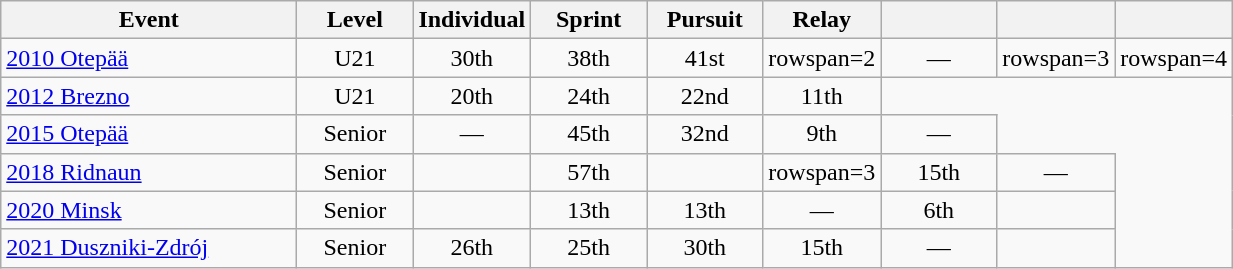<table class="wikitable" style="text-align: center;">
<tr ">
<th style="width:190px;">Event</th>
<th style="width:70px;">Level</th>
<th style="width:70px;">Individual</th>
<th style="width:70px;">Sprint</th>
<th style="width:70px;">Pursuit</th>
<th style="width:70px;">Relay</th>
<th style="width:70px;"></th>
<th style="width:70px;"></th>
<th style="width:70px;"></th>
</tr>
<tr>
<td align=left> <a href='#'>2010 Otepää</a></td>
<td>U21</td>
<td>30th</td>
<td>38th</td>
<td>41st</td>
<td>rowspan=2 </td>
<td>—</td>
<td>rowspan=3 </td>
<td>rowspan=4 </td>
</tr>
<tr>
<td align=left> <a href='#'>2012 Brezno</a></td>
<td>U21</td>
<td>20th</td>
<td>24th</td>
<td>22nd</td>
<td>11th</td>
</tr>
<tr>
<td align=left> <a href='#'>2015 Otepää</a></td>
<td>Senior</td>
<td>—</td>
<td>45th</td>
<td>32nd</td>
<td>9th</td>
<td>—</td>
</tr>
<tr>
<td align=left> <a href='#'>2018 Ridnaun</a></td>
<td>Senior</td>
<td></td>
<td>57th</td>
<td></td>
<td>rowspan=3 </td>
<td>15th</td>
<td>—</td>
</tr>
<tr>
<td align=left> <a href='#'>2020 Minsk</a></td>
<td>Senior</td>
<td></td>
<td>13th</td>
<td>13th</td>
<td>—</td>
<td>6th</td>
<td></td>
</tr>
<tr>
<td align=left> <a href='#'>2021 Duszniki-Zdrój</a></td>
<td>Senior</td>
<td>26th</td>
<td>25th</td>
<td>30th</td>
<td>15th</td>
<td>—</td>
<td></td>
</tr>
</table>
